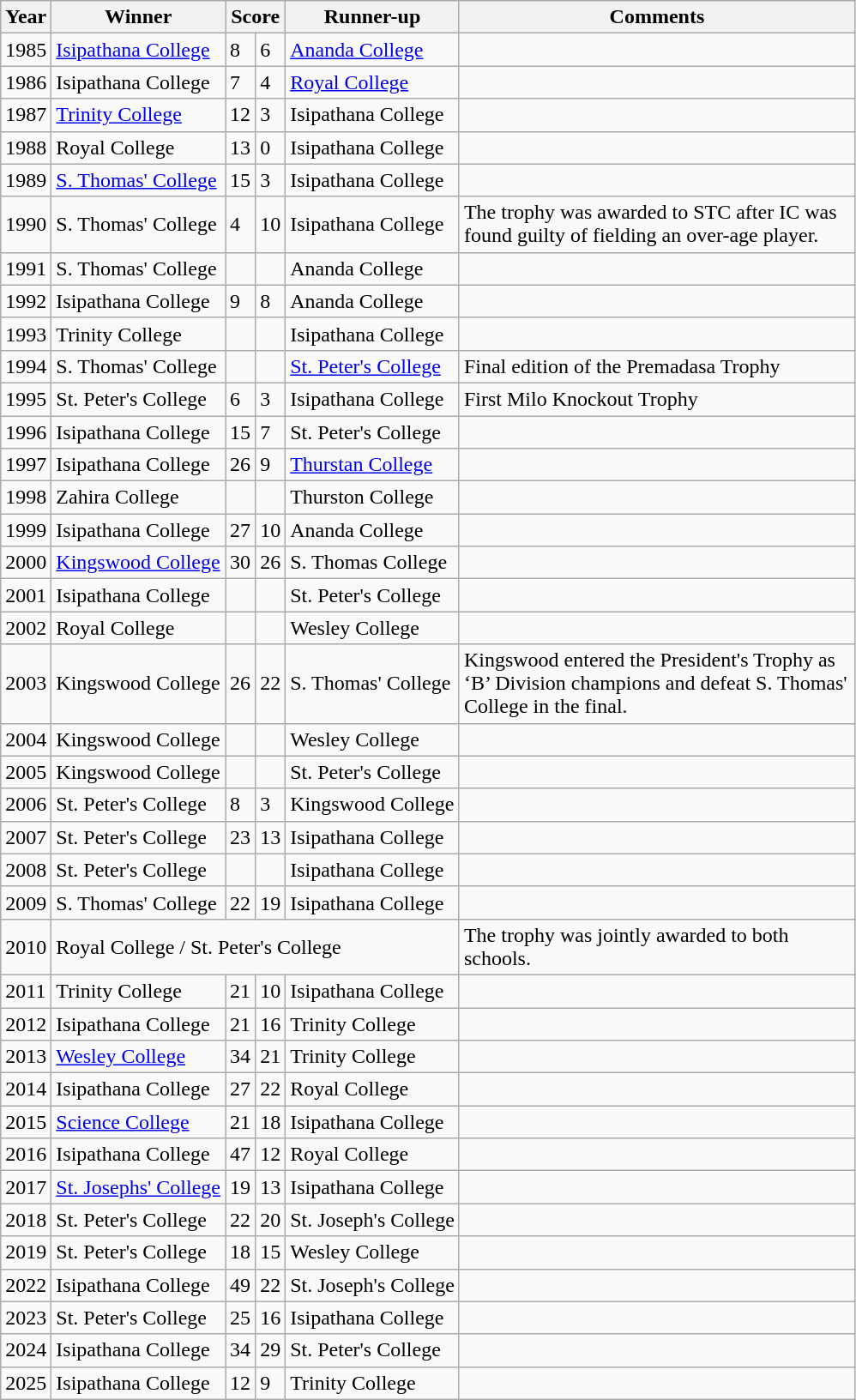<table class="wikitable sortable" border="1">
<tr>
<th>Year</th>
<th>Winner</th>
<th colspan=2>Score</th>
<th>Runner-up</th>
<th style="width: 300px;">Comments</th>
</tr>
<tr>
<td>1985</td>
<td><a href='#'>Isipathana College</a></td>
<td>8</td>
<td>6</td>
<td><a href='#'>Ananda College</a></td>
<td></td>
</tr>
<tr>
<td>1986</td>
<td>Isipathana College</td>
<td>7</td>
<td>4</td>
<td><a href='#'>Royal College</a></td>
<td></td>
</tr>
<tr>
<td>1987</td>
<td><a href='#'>Trinity College</a></td>
<td>12</td>
<td>3</td>
<td>Isipathana College</td>
<td></td>
</tr>
<tr>
<td>1988</td>
<td Royal College, Colombo>Royal College</td>
<td>13</td>
<td>0</td>
<td>Isipathana College</td>
<td></td>
</tr>
<tr>
<td>1989</td>
<td><a href='#'>S. Thomas' College</a></td>
<td>15</td>
<td>3</td>
<td>Isipathana College</td>
<td></td>
</tr>
<tr>
<td>1990</td>
<td S. Thomas' College, Mount Lavinia>S. Thomas' College</td>
<td>4</td>
<td>10</td>
<td>Isipathana College</td>
<td>The trophy was awarded to STC after IC was found guilty of fielding an over-age player.</td>
</tr>
<tr>
<td>1991</td>
<td S. Thomas' College, Mount Lavinia>S. Thomas' College</td>
<td></td>
<td></td>
<td>Ananda College</td>
<td></td>
</tr>
<tr>
<td>1992</td>
<td>Isipathana College</td>
<td>9</td>
<td>8</td>
<td>Ananda College</td>
<td></td>
</tr>
<tr>
<td>1993</td>
<td>Trinity College</td>
<td></td>
<td></td>
<td>Isipathana College</td>
<td></td>
</tr>
<tr>
<td>1994</td>
<td>S. Thomas' College</td>
<td></td>
<td></td>
<td><a href='#'>St. Peter's College</a></td>
<td>Final edition of the Premadasa Trophy</td>
</tr>
<tr>
<td>1995</td>
<td St Peter's College, Colombo>St. Peter's College</td>
<td>6</td>
<td>3</td>
<td>Isipathana College</td>
<td>First Milo Knockout Trophy</td>
</tr>
<tr>
<td>1996</td>
<td>Isipathana College</td>
<td>15</td>
<td>7</td>
<td>St. Peter's College</td>
<td></td>
</tr>
<tr>
<td>1997</td>
<td>Isipathana College</td>
<td>26</td>
<td>9</td>
<td><a href='#'>Thurstan College</a></td>
<td></td>
</tr>
<tr>
<td>1998</td>
<td>Zahira College</td>
<td></td>
<td></td>
<td>Thurston College</td>
<td></td>
</tr>
<tr>
<td>1999</td>
<td>Isipathana College</td>
<td>27</td>
<td>10</td>
<td>Ananda College</td>
<td></td>
</tr>
<tr>
<td>2000</td>
<td><a href='#'>Kingswood College</a></td>
<td>30</td>
<td>26</td>
<td>S. Thomas College</td>
<td></td>
</tr>
<tr>
<td>2001</td>
<td>Isipathana College</td>
<td></td>
<td></td>
<td>St. Peter's College</td>
<td></td>
</tr>
<tr>
<td>2002</td>
<td Royal College, Colombo>Royal College</td>
<td></td>
<td></td>
<td>Wesley College</td>
<td></td>
</tr>
<tr>
<td>2003</td>
<td>Kingswood College</td>
<td>26</td>
<td>22</td>
<td>S. Thomas' College</td>
<td>Kingswood entered the President's Trophy as ‘B’ Division champions and defeat S. Thomas' College in the final.</td>
</tr>
<tr>
<td>2004</td>
<td>Kingswood College</td>
<td></td>
<td></td>
<td>Wesley College</td>
</tr>
<tr>
<td>2005</td>
<td>Kingswood College</td>
<td></td>
<td></td>
<td>St. Peter's College</td>
<td></td>
</tr>
<tr>
<td>2006</td>
<td>St. Peter's College</td>
<td>8</td>
<td>3</td>
<td>Kingswood College</td>
<td></td>
</tr>
<tr>
<td>2007</td>
<td>St. Peter's College</td>
<td>23</td>
<td>13</td>
<td>Isipathana College</td>
<td></td>
</tr>
<tr>
<td>2008</td>
<td>St. Peter's College</td>
<td></td>
<td></td>
<td>Isipathana College</td>
<td></td>
</tr>
<tr>
<td>2009</td>
<td S. Thomas' College, Mount Lavinia>S. Thomas' College</td>
<td>22</td>
<td>19</td>
<td>Isipathana College</td>
<td></td>
</tr>
<tr>
<td>2010</td>
<td colspan=4>Royal College / St. Peter's College</td>
<td>The trophy was jointly awarded to both schools.</td>
</tr>
<tr>
<td>2011</td>
<td Trinity College, Kandy>Trinity College</td>
<td>21</td>
<td>10</td>
<td>Isipathana College</td>
<td></td>
</tr>
<tr>
<td>2012</td>
<td>Isipathana College</td>
<td>21</td>
<td>16</td>
<td>Trinity College</td>
<td></td>
</tr>
<tr>
<td>2013</td>
<td><a href='#'>Wesley College</a></td>
<td>34</td>
<td>21</td>
<td>Trinity College</td>
<td></td>
</tr>
<tr>
<td>2014</td>
<td>Isipathana College</td>
<td>27</td>
<td>22</td>
<td>Royal College</td>
<td></td>
</tr>
<tr>
<td>2015</td>
<td><a href='#'>Science College</a></td>
<td>21</td>
<td>18</td>
<td>Isipathana College</td>
<td></td>
</tr>
<tr>
<td>2016</td>
<td>Isipathana College</td>
<td>47</td>
<td>12</td>
<td>Royal College</td>
<td></td>
</tr>
<tr>
<td>2017</td>
<td><a href='#'>St. Josephs' College</a></td>
<td>19</td>
<td>13</td>
<td>Isipathana College</td>
<td></td>
</tr>
<tr>
<td>2018</td>
<td>St. Peter's College</td>
<td>22</td>
<td>20</td>
<td>St. Joseph's College</td>
<td></td>
</tr>
<tr>
<td>2019</td>
<td>St. Peter's College</td>
<td>18</td>
<td>15</td>
<td>Wesley College</td>
<td></td>
</tr>
<tr>
<td>2022</td>
<td>Isipathana College</td>
<td>49</td>
<td>22</td>
<td>St. Joseph's College</td>
<td></td>
</tr>
<tr>
<td>2023</td>
<td>St. Peter's College</td>
<td>25</td>
<td>16</td>
<td>Isipathana College</td>
<td></td>
</tr>
<tr>
<td>2024</td>
<td>Isipathana College</td>
<td>34</td>
<td>29</td>
<td>St. Peter's College</td>
<td></td>
</tr>
<tr>
<td>2025</td>
<td>Isipathana College</td>
<td>12</td>
<td>9</td>
<td>Trinity College</td>
<td></td>
</tr>
</table>
